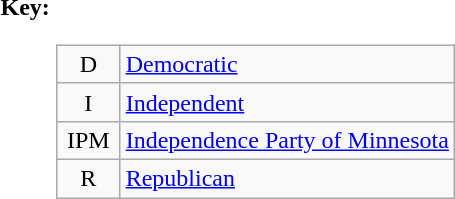<table>
<tr valign=top>
<th>Key:</th>
<td><br><table class=wikitable>
<tr>
<td align=center width=35px >D</td>
<td><a href='#'>Democratic</a></td>
</tr>
<tr>
<td align=center width=35px >I</td>
<td><a href='#'>Independent</a></td>
</tr>
<tr>
<td align=center width=35px >IPM</td>
<td><a href='#'>Independence Party of Minnesota</a></td>
</tr>
<tr>
<td align=center width=35px >R</td>
<td><a href='#'>Republican</a></td>
</tr>
</table>
</td>
</tr>
</table>
